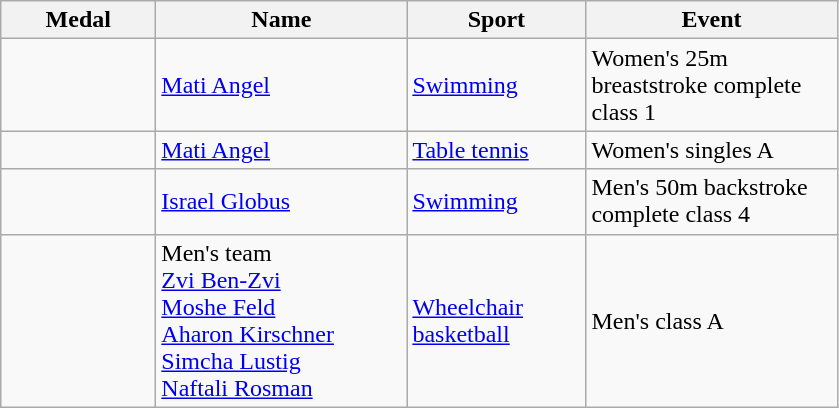<table class="wikitable">
<tr>
<th style="width:6em">Medal</th>
<th style="width:10em">Name</th>
<th style="width:7em">Sport</th>
<th style="width:10em">Event</th>
</tr>
<tr>
<td></td>
<td><a href='#'>Mati Angel</a></td>
<td><a href='#'>Swimming</a></td>
<td>Women's 25m breaststroke complete class 1</td>
</tr>
<tr>
<td></td>
<td><a href='#'>Mati Angel</a></td>
<td><a href='#'>Table tennis</a></td>
<td>Women's singles A</td>
</tr>
<tr>
<td></td>
<td><a href='#'>Israel Globus</a></td>
<td><a href='#'>Swimming</a></td>
<td>Men's 50m backstroke complete class 4</td>
</tr>
<tr>
<td></td>
<td>Men's team<br> <a href='#'>Zvi Ben-Zvi</a><br><a href='#'>Moshe Feld</a><br><a href='#'>Aharon Kirschner</a><br><a href='#'>Simcha Lustig</a><br><a href='#'>Naftali Rosman</a></td>
<td><a href='#'>Wheelchair basketball</a></td>
<td>Men's class A</td>
</tr>
</table>
